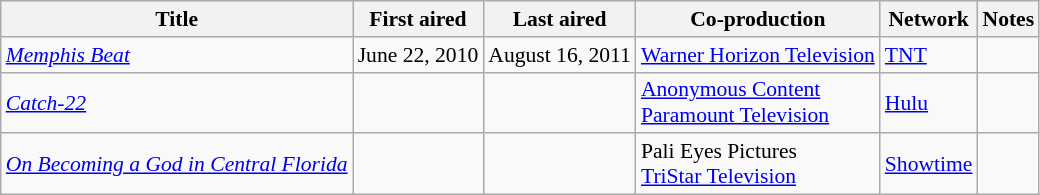<table class="wikitable" style="font-size: 90%;">
<tr>
<th>Title</th>
<th>First aired</th>
<th>Last aired</th>
<th>Co-production</th>
<th>Network</th>
<th>Notes</th>
</tr>
<tr>
<td><em><a href='#'>Memphis Beat</a></em></td>
<td>June 22, 2010</td>
<td>August 16, 2011</td>
<td><a href='#'>Warner Horizon Television</a></td>
<td><a href='#'>TNT</a></td>
<td></td>
</tr>
<tr>
<td><em><a href='#'>Catch-22</a></em></td>
<td></td>
<td></td>
<td><a href='#'>Anonymous Content</a><br><a href='#'>Paramount Television</a></td>
<td><a href='#'>Hulu</a></td>
<td></td>
</tr>
<tr>
<td><em><a href='#'>On Becoming a God in Central Florida</a></em></td>
<td></td>
<td></td>
<td>Pali Eyes Pictures<br><a href='#'>TriStar Television</a></td>
<td><a href='#'>Showtime</a></td>
<td></td>
</tr>
</table>
